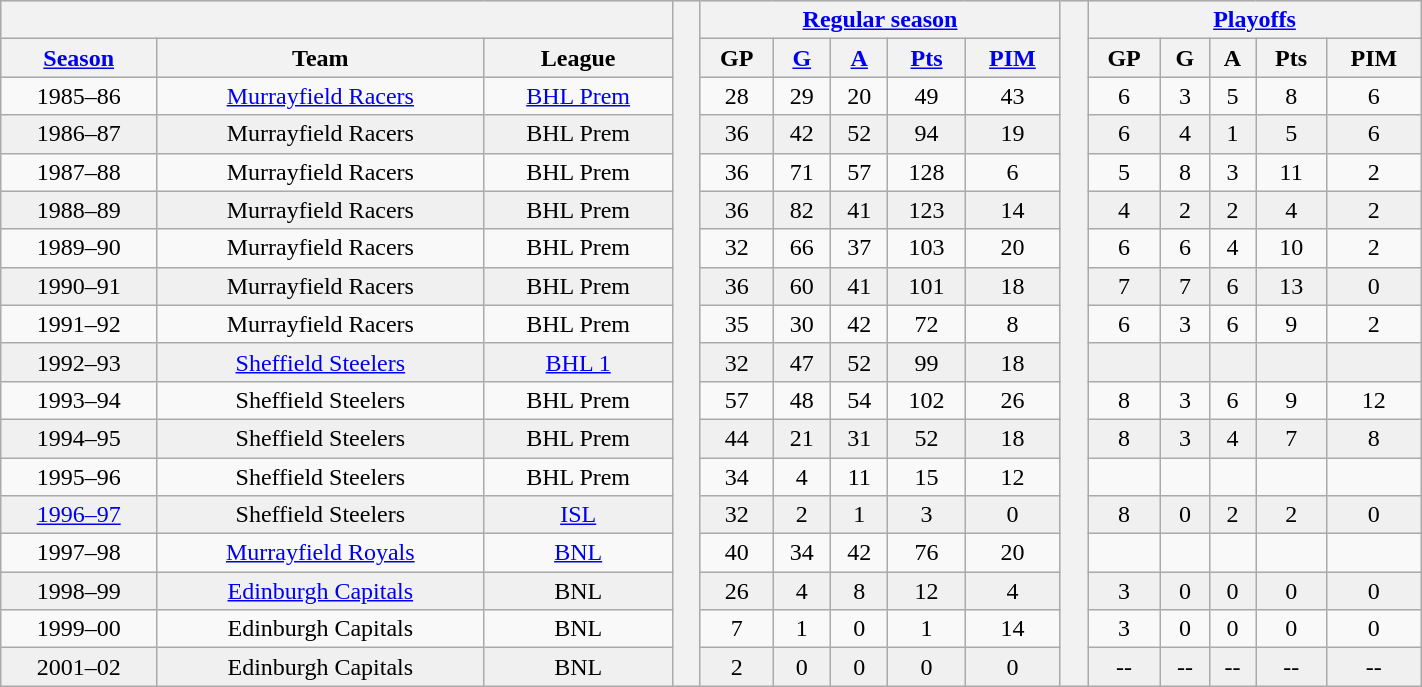<table class="wikitable"| BORDER="0" CELLPADDING="1" CELLSPACING="0" width="75%" style="text-align:center">
<tr bgcolor="#e0e0e0">
<th colspan="3" bgcolor="#ffffff"> </th>
<th rowspan="99" bgcolor="#ffffff"> </th>
<th colspan="5"><a href='#'>Regular season</a></th>
<th rowspan="99" bgcolor="#ffffff"> </th>
<th colspan="5"><a href='#'>Playoffs</a></th>
</tr>
<tr bgcolor="#e0e0e0">
<th><a href='#'>Season</a></th>
<th>Team</th>
<th>League</th>
<th>GP</th>
<th><a href='#'>G</a></th>
<th><a href='#'>A</a></th>
<th><a href='#'>Pts</a></th>
<th><a href='#'>PIM</a></th>
<th>GP</th>
<th>G</th>
<th>A</th>
<th>Pts</th>
<th>PIM</th>
</tr>
<tr ALIGN="center">
<td>1985–86</td>
<td><a href='#'>Murrayfield Racers</a></td>
<td><a href='#'>BHL Prem</a></td>
<td>28</td>
<td>29</td>
<td>20</td>
<td>49</td>
<td>43</td>
<td>6</td>
<td>3</td>
<td>5</td>
<td>8</td>
<td>6</td>
</tr>
<tr ALIGN="center" bgcolor="#f0f0f0">
<td>1986–87</td>
<td>Murrayfield Racers</td>
<td>BHL Prem</td>
<td>36</td>
<td>42</td>
<td>52</td>
<td>94</td>
<td>19</td>
<td>6</td>
<td>4</td>
<td>1</td>
<td>5</td>
<td>6</td>
</tr>
<tr ALIGN="center">
<td>1987–88</td>
<td>Murrayfield Racers</td>
<td>BHL Prem</td>
<td>36</td>
<td>71</td>
<td>57</td>
<td>128</td>
<td>6</td>
<td>5</td>
<td>8</td>
<td>3</td>
<td>11</td>
<td>2</td>
</tr>
<tr ALIGN="center" bgcolor="#f0f0f0">
<td>1988–89</td>
<td>Murrayfield Racers</td>
<td>BHL Prem</td>
<td>36</td>
<td>82</td>
<td>41</td>
<td>123</td>
<td>14</td>
<td>4</td>
<td>2</td>
<td>2</td>
<td>4</td>
<td>2</td>
</tr>
<tr ALIGN="center">
<td>1989–90</td>
<td>Murrayfield Racers</td>
<td>BHL Prem</td>
<td>32</td>
<td>66</td>
<td>37</td>
<td>103</td>
<td>20</td>
<td>6</td>
<td>6</td>
<td>4</td>
<td>10</td>
<td>2</td>
</tr>
<tr ALIGN="center" bgcolor="#f0f0f0">
<td>1990–91</td>
<td>Murrayfield Racers</td>
<td>BHL Prem</td>
<td>36</td>
<td>60</td>
<td>41</td>
<td>101</td>
<td>18</td>
<td>7</td>
<td>7</td>
<td>6</td>
<td>13</td>
<td>0</td>
</tr>
<tr ALIGN="center">
<td>1991–92</td>
<td>Murrayfield Racers</td>
<td>BHL Prem</td>
<td>35</td>
<td>30</td>
<td>42</td>
<td>72</td>
<td>8</td>
<td>6</td>
<td>3</td>
<td>6</td>
<td>9</td>
<td>2</td>
</tr>
<tr ALIGN="center" bgcolor="#f0f0f0">
<td>1992–93</td>
<td><a href='#'>Sheffield Steelers</a></td>
<td><a href='#'>BHL 1</a></td>
<td>32</td>
<td>47</td>
<td>52</td>
<td>99</td>
<td>18</td>
<td></td>
<td></td>
<td></td>
<td></td>
<td></td>
</tr>
<tr ALIGN="center">
<td>1993–94</td>
<td>Sheffield Steelers</td>
<td>BHL Prem</td>
<td>57</td>
<td>48</td>
<td>54</td>
<td>102</td>
<td>26</td>
<td>8</td>
<td>3</td>
<td>6</td>
<td>9</td>
<td>12</td>
</tr>
<tr ALIGN="center" bgcolor="#f0f0f0">
<td>1994–95</td>
<td>Sheffield Steelers</td>
<td>BHL Prem</td>
<td>44</td>
<td>21</td>
<td>31</td>
<td>52</td>
<td>18</td>
<td>8</td>
<td>3</td>
<td>4</td>
<td>7</td>
<td>8</td>
</tr>
<tr ALIGN="center">
<td>1995–96</td>
<td>Sheffield Steelers</td>
<td>BHL Prem</td>
<td>34</td>
<td>4</td>
<td>11</td>
<td>15</td>
<td>12</td>
<td></td>
<td></td>
<td></td>
<td></td>
<td></td>
</tr>
<tr ALIGN="center" bgcolor="#f0f0f0">
<td><a href='#'>1996–97</a></td>
<td>Sheffield Steelers</td>
<td><a href='#'>ISL</a></td>
<td>32</td>
<td>2</td>
<td>1</td>
<td>3</td>
<td>0</td>
<td>8</td>
<td>0</td>
<td>2</td>
<td>2</td>
<td>0</td>
</tr>
<tr ALIGN="center">
<td>1997–98</td>
<td><a href='#'>Murrayfield Royals</a></td>
<td><a href='#'>BNL</a></td>
<td>40</td>
<td>34</td>
<td>42</td>
<td>76</td>
<td>20</td>
<td></td>
<td></td>
<td></td>
<td></td>
<td></td>
</tr>
<tr ALIGN="center" bgcolor="#f0f0f0">
<td>1998–99</td>
<td><a href='#'>Edinburgh Capitals</a></td>
<td>BNL</td>
<td>26</td>
<td>4</td>
<td>8</td>
<td>12</td>
<td>4</td>
<td>3</td>
<td>0</td>
<td>0</td>
<td>0</td>
<td>0</td>
</tr>
<tr ALIGN="center">
<td>1999–00</td>
<td>Edinburgh Capitals</td>
<td>BNL</td>
<td>7</td>
<td>1</td>
<td>0</td>
<td>1</td>
<td>14</td>
<td>3</td>
<td>0</td>
<td>0</td>
<td>0</td>
<td>0</td>
</tr>
<tr ALIGN="center" bgcolor="#f0f0f0">
<td>2001–02</td>
<td>Edinburgh Capitals</td>
<td>BNL</td>
<td>2</td>
<td>0</td>
<td>0</td>
<td>0</td>
<td>0</td>
<td>--</td>
<td>--</td>
<td>--</td>
<td>--</td>
<td>--</td>
</tr>
</table>
